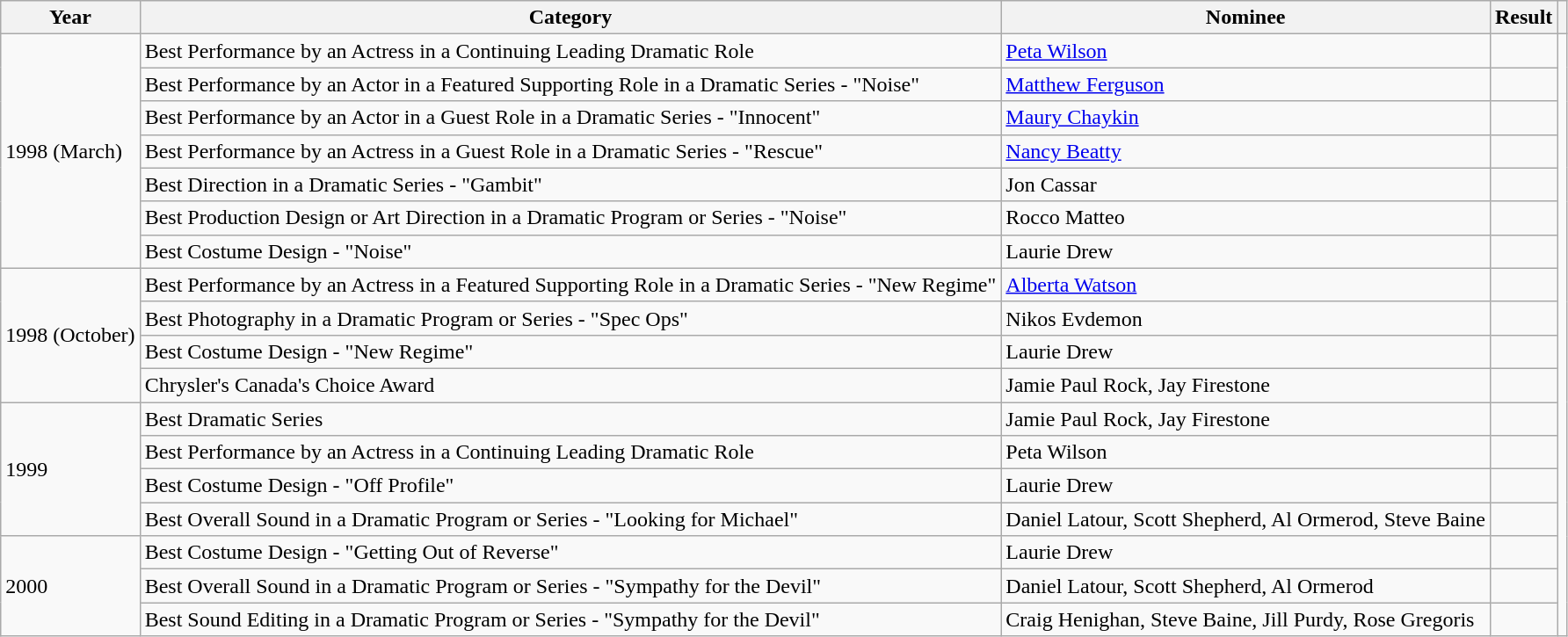<table class="wikitable">
<tr>
<th>Year</th>
<th>Category</th>
<th>Nominee</th>
<th>Result</th>
<th></th>
</tr>
<tr>
<td rowspan="7">1998 (March)</td>
<td>Best Performance by an Actress in a Continuing Leading Dramatic Role</td>
<td><a href='#'>Peta Wilson</a></td>
<td></td>
<td rowspan="18"></td>
</tr>
<tr>
<td>Best Performance by an Actor in a Featured Supporting Role in a Dramatic Series - "Noise"</td>
<td><a href='#'>Matthew Ferguson</a></td>
<td></td>
</tr>
<tr>
<td>Best Performance by an Actor in a Guest Role in a Dramatic Series - "Innocent"</td>
<td><a href='#'>Maury Chaykin</a></td>
<td></td>
</tr>
<tr>
<td>Best Performance by an Actress in a Guest Role in a Dramatic Series - "Rescue"</td>
<td><a href='#'>Nancy Beatty</a></td>
<td></td>
</tr>
<tr>
<td>Best Direction in a Dramatic Series - "Gambit"</td>
<td>Jon Cassar</td>
<td></td>
</tr>
<tr>
<td>Best Production Design or Art Direction in a Dramatic Program or Series - "Noise"</td>
<td>Rocco Matteo</td>
<td></td>
</tr>
<tr>
<td>Best Costume Design - "Noise"</td>
<td>Laurie Drew</td>
<td></td>
</tr>
<tr>
<td rowspan="4">1998 (October)</td>
<td>Best Performance by an Actress in a Featured Supporting Role in a Dramatic Series - "New Regime"</td>
<td><a href='#'>Alberta Watson</a></td>
<td></td>
</tr>
<tr>
<td>Best Photography in a Dramatic Program or Series - "Spec Ops"</td>
<td>Nikos Evdemon</td>
<td></td>
</tr>
<tr>
<td>Best Costume Design - "New Regime"</td>
<td>Laurie Drew</td>
<td></td>
</tr>
<tr>
<td>Chrysler's Canada's Choice Award</td>
<td>Jamie Paul Rock, Jay Firestone</td>
<td></td>
</tr>
<tr>
<td rowspan="4">1999</td>
<td>Best Dramatic Series</td>
<td>Jamie Paul Rock, Jay Firestone</td>
<td></td>
</tr>
<tr>
<td>Best Performance by an Actress in a Continuing Leading Dramatic Role</td>
<td>Peta Wilson</td>
<td></td>
</tr>
<tr>
<td>Best Costume Design - "Off Profile"</td>
<td>Laurie Drew</td>
<td></td>
</tr>
<tr>
<td>Best Overall Sound in a Dramatic Program or Series - "Looking for Michael"</td>
<td>Daniel Latour, Scott Shepherd, Al Ormerod, Steve Baine</td>
<td></td>
</tr>
<tr>
<td rowspan="3">2000</td>
<td>Best Costume Design - "Getting Out of Reverse"</td>
<td>Laurie Drew</td>
<td></td>
</tr>
<tr>
<td>Best Overall Sound in a Dramatic Program or Series - "Sympathy for the Devil"</td>
<td>Daniel Latour, Scott Shepherd, Al Ormerod</td>
<td></td>
</tr>
<tr>
<td>Best Sound Editing in a Dramatic Program or Series - "Sympathy for the Devil"</td>
<td>Craig Henighan, Steve Baine, Jill Purdy, Rose Gregoris</td>
<td></td>
</tr>
</table>
